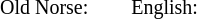<table>
<tr>
<td style="padding: 1pt 10pt;"><br><small>Old Norse:</small></td>
<td style="padding: 1pt 10pt;"><br><small>English:</small></td>
</tr>
</table>
